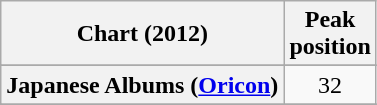<table class="wikitable sortable plainrowheaders" style="text-align:center">
<tr>
<th>Chart (2012)</th>
<th>Peak<br>position</th>
</tr>
<tr>
</tr>
<tr>
</tr>
<tr>
</tr>
<tr>
</tr>
<tr>
</tr>
<tr>
</tr>
<tr>
</tr>
<tr>
</tr>
<tr>
<th scope="row">Japanese Albums (<a href='#'>Oricon</a>)</th>
<td>32</td>
</tr>
<tr>
</tr>
<tr>
</tr>
<tr>
</tr>
<tr>
</tr>
<tr>
</tr>
<tr>
</tr>
<tr>
</tr>
<tr>
</tr>
<tr>
</tr>
<tr>
</tr>
</table>
